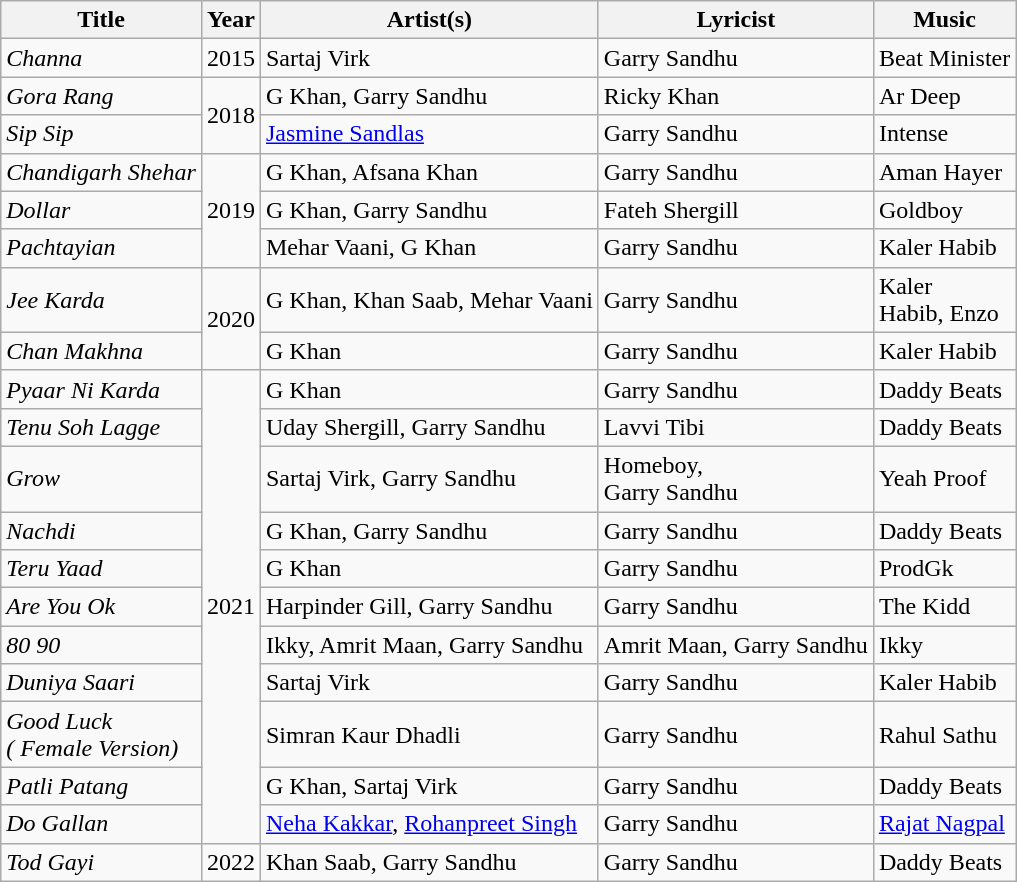<table class="wikitable">
<tr>
<th>Title</th>
<th>Year</th>
<th>Artist(s)</th>
<th>Lyricist</th>
<th>Music</th>
</tr>
<tr>
<td><em>Channa</em></td>
<td>2015</td>
<td>Sartaj Virk</td>
<td>Garry Sandhu</td>
<td>Beat Minister</td>
</tr>
<tr>
<td><em>Gora Rang</em></td>
<td rowspan="2">2018</td>
<td>G Khan, Garry Sandhu</td>
<td>Ricky Khan</td>
<td>Ar Deep</td>
</tr>
<tr>
<td><em>Sip Sip</em></td>
<td><a href='#'>Jasmine Sandlas</a></td>
<td>Garry Sandhu</td>
<td>Intense</td>
</tr>
<tr>
<td><em>Chandigarh Shehar</em></td>
<td rowspan="3">2019</td>
<td>G Khan, Afsana Khan</td>
<td>Garry Sandhu</td>
<td>Aman Hayer</td>
</tr>
<tr>
<td><em>Dollar</em></td>
<td>G Khan, Garry Sandhu</td>
<td>Fateh Shergill</td>
<td>Goldboy</td>
</tr>
<tr>
<td><em>Pachtayian</em></td>
<td>Mehar Vaani, G Khan</td>
<td>Garry Sandhu</td>
<td>Kaler Habib</td>
</tr>
<tr>
<td><em>Jee Karda</em></td>
<td rowspan="2">2020</td>
<td>G  Khan, Khan Saab, Mehar Vaani</td>
<td>Garry Sandhu</td>
<td>Kaler<br>Habib, Enzo</td>
</tr>
<tr>
<td><em>Chan Makhna</em></td>
<td>G Khan</td>
<td>Garry Sandhu</td>
<td>Kaler Habib</td>
</tr>
<tr>
<td><em>Pyaar Ni Karda</em></td>
<td rowspan="11">2021</td>
<td>G Khan</td>
<td>Garry Sandhu</td>
<td>Daddy Beats</td>
</tr>
<tr>
<td><em>Tenu Soh Lagge</em></td>
<td>Uday Shergill, Garry Sandhu</td>
<td>Lavvi Tibi</td>
<td>Daddy Beats</td>
</tr>
<tr>
<td><em>Grow</em></td>
<td>Sartaj Virk, Garry Sandhu</td>
<td>Homeboy,<br>Garry Sandhu</td>
<td>Yeah Proof</td>
</tr>
<tr>
<td><em>Nachdi</em></td>
<td>G Khan, Garry Sandhu</td>
<td>Garry Sandhu</td>
<td>Daddy Beats</td>
</tr>
<tr>
<td><em>Teru Yaad</em></td>
<td>G Khan</td>
<td>Garry Sandhu</td>
<td>ProdGk</td>
</tr>
<tr>
<td><em>Are You Ok</em></td>
<td>Harpinder Gill, Garry Sandhu</td>
<td>Garry Sandhu</td>
<td>The Kidd</td>
</tr>
<tr>
<td><em>80 90</em></td>
<td>Ikky, Amrit Maan, Garry Sandhu</td>
<td>Amrit Maan, Garry Sandhu</td>
<td>Ikky</td>
</tr>
<tr>
<td><em>Duniya Saari</em></td>
<td>Sartaj Virk</td>
<td>Garry Sandhu</td>
<td>Kaler Habib</td>
</tr>
<tr>
<td><em>Good Luck</em><br><em>( Female Version)</em></td>
<td>Simran Kaur Dhadli</td>
<td>Garry Sandhu</td>
<td>Rahul Sathu</td>
</tr>
<tr>
<td><em>Patli Patang</em></td>
<td>G Khan, Sartaj Virk</td>
<td>Garry Sandhu</td>
<td>Daddy Beats</td>
</tr>
<tr>
<td><em>Do Gallan</em></td>
<td><a href='#'>Neha Kakkar</a>, <a href='#'>Rohanpreet Singh</a></td>
<td>Garry Sandhu</td>
<td><a href='#'>Rajat Nagpal</a></td>
</tr>
<tr>
<td><em>Tod Gayi</em></td>
<td>2022</td>
<td>Khan Saab, Garry Sandhu</td>
<td>Garry Sandhu</td>
<td>Daddy Beats</td>
</tr>
</table>
